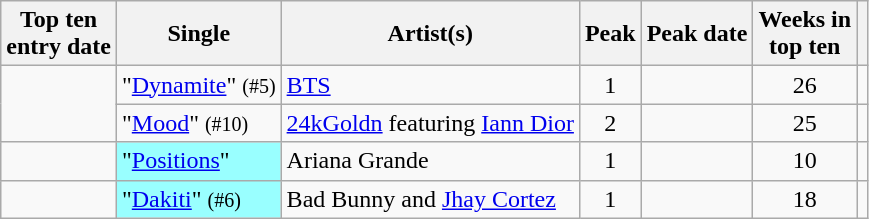<table class="wikitable sortable">
<tr>
<th>Top ten<br>entry date</th>
<th>Single</th>
<th>Artist(s)</th>
<th data-sort-type="number">Peak</th>
<th>Peak date</th>
<th data-sort-type="number">Weeks in<br>top ten</th>
<th></th>
</tr>
<tr>
<td rowspan=2></td>
<td>"<a href='#'>Dynamite</a>" <small>(#5)</small></td>
<td><a href='#'>BTS</a></td>
<td style="text-align:center;">1</td>
<td></td>
<td style="text-align:center;">26</td>
<td style="text-align:center;"> </td>
</tr>
<tr>
<td>"<a href='#'>Mood</a>" <small>(#10)</small></td>
<td><a href='#'>24kGoldn</a> featuring <a href='#'>Iann Dior</a></td>
<td style="text-align:center;">2</td>
<td></td>
<td style="text-align:center;">25</td>
<td style="text-align:center;"> </td>
</tr>
<tr>
<td></td>
<td style= "background:#9ff;">"<a href='#'>Positions</a>" </td>
<td>Ariana Grande</td>
<td style="text-align:center;">1</td>
<td></td>
<td style="text-align:center;">10</td>
<td style="text-align:center;"></td>
</tr>
<tr>
<td></td>
<td style= "background:#9ff;">"<a href='#'>Dakiti</a>"  <small>(#6)</small></td>
<td>Bad Bunny and <a href='#'>Jhay Cortez</a></td>
<td style="text-align:center;">1</td>
<td></td>
<td style="text-align:center;">18</td>
<td style="text-align:center;"> </td>
</tr>
</table>
